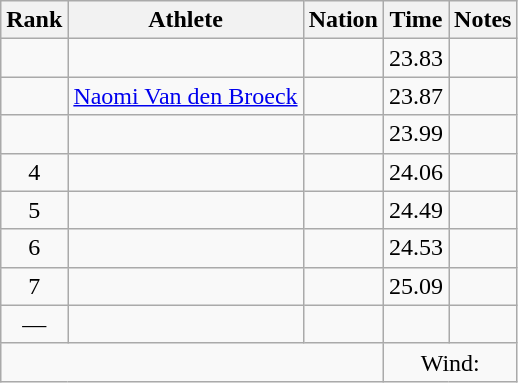<table class="wikitable sortable" style="text-align:center;">
<tr>
<th scope="col" style="width: 10px;">Rank</th>
<th scope="col">Athlete</th>
<th scope="col">Nation</th>
<th scope="col">Time</th>
<th scope="col">Notes</th>
</tr>
<tr>
<td></td>
<td align=left></td>
<td align=left></td>
<td>23.83</td>
<td></td>
</tr>
<tr>
<td></td>
<td align=left><a href='#'>Naomi Van den Broeck</a></td>
<td align=left></td>
<td>23.87</td>
<td></td>
</tr>
<tr>
<td></td>
<td align=left></td>
<td align=left></td>
<td>23.99</td>
<td></td>
</tr>
<tr>
<td>4</td>
<td align=left></td>
<td align=left></td>
<td>24.06</td>
<td></td>
</tr>
<tr>
<td>5</td>
<td align=left></td>
<td align=left></td>
<td>24.49</td>
<td></td>
</tr>
<tr>
<td>6</td>
<td align=left></td>
<td align=left></td>
<td>24.53</td>
<td></td>
</tr>
<tr>
<td>7</td>
<td align=left></td>
<td align=left></td>
<td>25.09</td>
<td></td>
</tr>
<tr>
<td>—</td>
<td align=left></td>
<td align=left></td>
<td></td>
<td></td>
</tr>
<tr class="sortbottom">
<td colspan="3"></td>
<td colspan="2">Wind: </td>
</tr>
</table>
